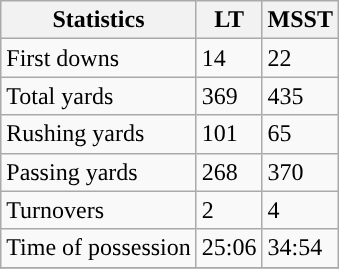<table class="wikitable" style="float: left;">
<tr>
<th>Statistics</th>
<th>LT</th>
<th>MSST</th>
</tr>
<tr>
<td>First downs</td>
<td>14</td>
<td>22</td>
</tr>
<tr>
<td>Total yards</td>
<td>369</td>
<td>435</td>
</tr>
<tr>
<td>Rushing yards</td>
<td>101</td>
<td>65</td>
</tr>
<tr>
<td>Passing yards</td>
<td>268</td>
<td>370</td>
</tr>
<tr>
<td>Turnovers</td>
<td>2</td>
<td>4</td>
</tr>
<tr>
<td>Time of possession</td>
<td>25:06</td>
<td>34:54</td>
</tr>
<tr>
</tr>
</table>
